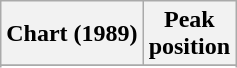<table class="wikitable plainrowheaders" style="text-align:center">
<tr>
<th>Chart (1989)</th>
<th>Peak<br>position</th>
</tr>
<tr>
</tr>
<tr>
</tr>
</table>
